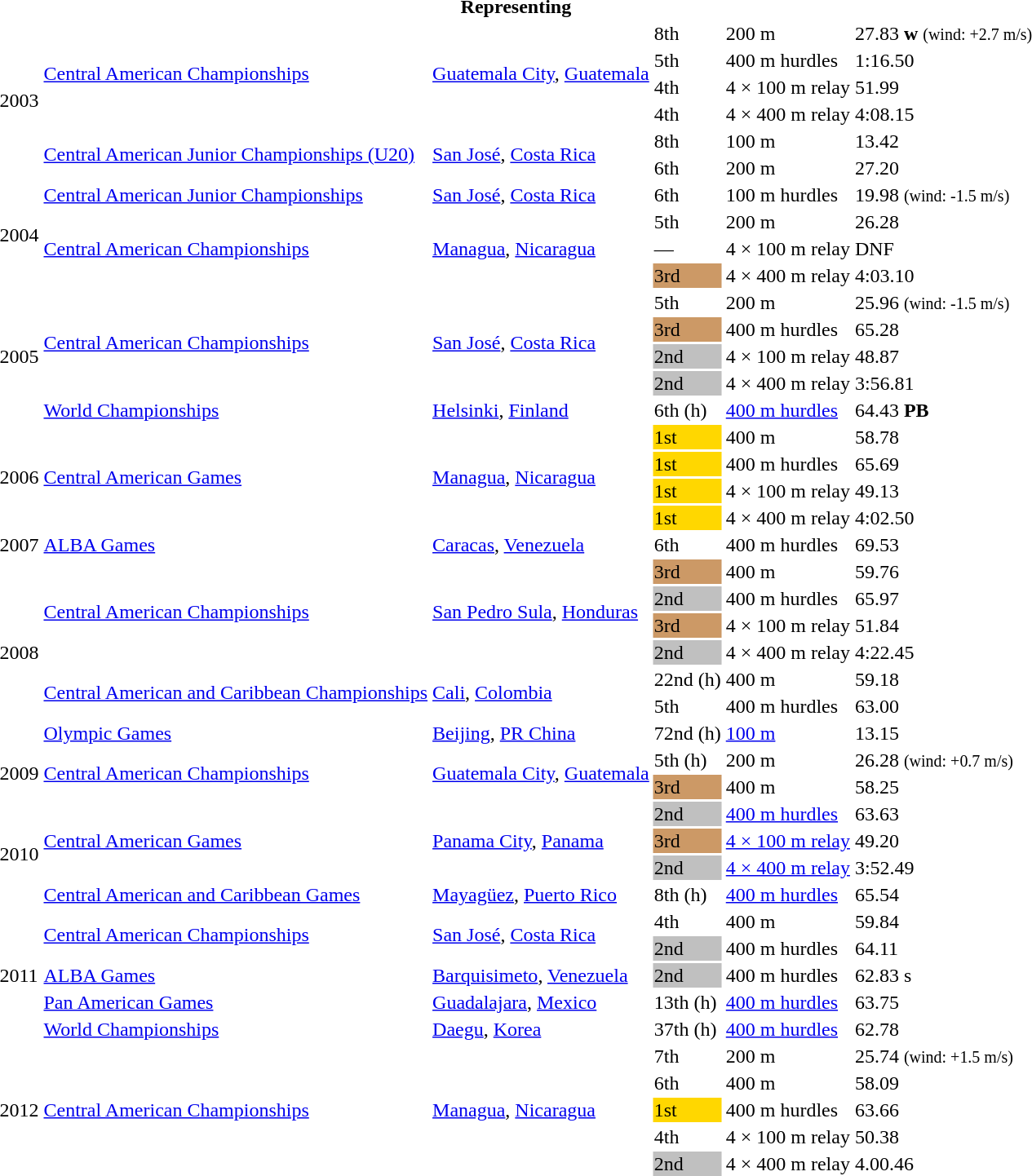<table>
<tr>
<th colspan="6">Representing </th>
</tr>
<tr>
<td rowspan=6>2003</td>
<td rowspan=4><a href='#'>Central American Championships</a></td>
<td rowspan=4><a href='#'>Guatemala City</a>, <a href='#'>Guatemala</a></td>
<td>8th</td>
<td>200 m</td>
<td>27.83 <strong>w</strong> <small>(wind: +2.7 m/s)</small></td>
</tr>
<tr>
<td>5th</td>
<td>400 m hurdles</td>
<td>1:16.50</td>
</tr>
<tr>
<td>4th</td>
<td>4 × 100 m relay</td>
<td>51.99</td>
</tr>
<tr>
<td>4th</td>
<td>4 × 400 m relay</td>
<td>4:08.15</td>
</tr>
<tr>
<td rowspan=2><a href='#'>Central American Junior Championships (U20)</a></td>
<td rowspan=2><a href='#'>San José</a>, <a href='#'>Costa Rica</a></td>
<td>8th</td>
<td>100 m</td>
<td>13.42</td>
</tr>
<tr>
<td>6th</td>
<td>200 m</td>
<td>27.20</td>
</tr>
<tr>
<td rowspan=4>2004</td>
<td><a href='#'>Central American Junior Championships</a></td>
<td><a href='#'>San José</a>, <a href='#'>Costa Rica</a></td>
<td>6th</td>
<td>100 m hurdles</td>
<td>19.98 <small>(wind: -1.5 m/s)</small></td>
</tr>
<tr>
<td rowspan=3><a href='#'>Central American Championships</a></td>
<td rowspan=3><a href='#'>Managua</a>, <a href='#'>Nicaragua</a></td>
<td>5th</td>
<td>200 m</td>
<td>26.28</td>
</tr>
<tr>
<td>—</td>
<td>4 × 100 m relay</td>
<td>DNF</td>
</tr>
<tr>
<td bgcolor=cc9966>3rd</td>
<td>4 × 400 m relay</td>
<td>4:03.10</td>
</tr>
<tr>
<td rowspan = "5">2005</td>
<td rowspan = "4"><a href='#'>Central American Championships</a></td>
<td rowspan = "4"><a href='#'>San José</a>, <a href='#'>Costa Rica</a></td>
<td>5th</td>
<td>200 m</td>
<td>25.96 <small>(wind: -1.5 m/s)</small></td>
</tr>
<tr>
<td bgcolor=cc9966>3rd</td>
<td>400 m hurdles</td>
<td>65.28</td>
</tr>
<tr>
<td bgcolor=silver>2nd</td>
<td>4 × 100 m relay</td>
<td>48.87</td>
</tr>
<tr>
<td bgcolor=silver>2nd</td>
<td>4 × 400 m relay</td>
<td>3:56.81</td>
</tr>
<tr>
<td><a href='#'>World Championships</a></td>
<td><a href='#'>Helsinki</a>, <a href='#'>Finland</a></td>
<td>6th (h)</td>
<td><a href='#'>400 m hurdles</a></td>
<td>64.43 <strong>PB</strong></td>
</tr>
<tr>
<td rowspan = "4">2006</td>
<td rowspan = "4"><a href='#'>Central American Games</a></td>
<td rowspan = "4"><a href='#'>Managua</a>, <a href='#'>Nicaragua</a></td>
<td bgcolor=gold>1st</td>
<td>400 m</td>
<td>58.78</td>
</tr>
<tr>
<td bgcolor=gold>1st</td>
<td>400 m hurdles</td>
<td>65.69</td>
</tr>
<tr>
<td bgcolor=gold>1st</td>
<td>4 × 100 m relay</td>
<td>49.13</td>
</tr>
<tr>
<td bgcolor=gold>1st</td>
<td>4 × 400 m relay</td>
<td>4:02.50</td>
</tr>
<tr>
<td>2007</td>
<td><a href='#'>ALBA Games</a></td>
<td><a href='#'>Caracas</a>, <a href='#'>Venezuela</a></td>
<td>6th</td>
<td>400 m hurdles</td>
<td>69.53</td>
</tr>
<tr>
<td rowspan = "7">2008</td>
<td rowspan = "4"><a href='#'>Central American Championships</a></td>
<td rowspan = "4"><a href='#'>San Pedro Sula</a>, <a href='#'>Honduras</a></td>
<td bgcolor=cc9966>3rd</td>
<td>400 m</td>
<td>59.76</td>
</tr>
<tr>
<td bgcolor=silver>2nd</td>
<td>400 m hurdles</td>
<td>65.97</td>
</tr>
<tr>
<td bgcolor=cc9966>3rd</td>
<td>4 × 100 m relay</td>
<td>51.84</td>
</tr>
<tr>
<td bgcolor=silver>2nd</td>
<td>4 × 400 m relay</td>
<td>4:22.45</td>
</tr>
<tr>
<td rowspan = "2"><a href='#'>Central American and Caribbean Championships</a></td>
<td rowspan = "2"><a href='#'>Cali</a>, <a href='#'>Colombia</a></td>
<td>22nd (h)</td>
<td>400 m</td>
<td>59.18</td>
</tr>
<tr>
<td>5th</td>
<td>400 m hurdles</td>
<td>63.00</td>
</tr>
<tr>
<td><a href='#'>Olympic Games</a></td>
<td><a href='#'>Beijing</a>, <a href='#'>PR China</a></td>
<td>72nd (h)</td>
<td><a href='#'>100 m</a></td>
<td>13.15</td>
</tr>
<tr>
<td rowspan=2>2009</td>
<td rowspan=2><a href='#'>Central American Championships</a></td>
<td rowspan=2><a href='#'>Guatemala City</a>, <a href='#'>Guatemala</a></td>
<td>5th (h)</td>
<td>200 m</td>
<td>26.28 <small>(wind: +0.7 m/s)</small></td>
</tr>
<tr>
<td bgcolor=cc9966>3rd</td>
<td>400 m</td>
<td>58.25</td>
</tr>
<tr>
<td rowspan = "4">2010</td>
<td rowspan = "3"><a href='#'>Central American Games</a></td>
<td rowspan = "3"><a href='#'>Panama City</a>, <a href='#'>Panama</a></td>
<td bgcolor=silver>2nd</td>
<td><a href='#'>400 m hurdles</a></td>
<td>63.63</td>
</tr>
<tr>
<td bgcolor=cc9966>3rd</td>
<td><a href='#'>4 × 100 m relay</a></td>
<td>49.20</td>
</tr>
<tr>
<td bgcolor=silver>2nd</td>
<td><a href='#'>4 × 400 m relay</a></td>
<td>3:52.49</td>
</tr>
<tr>
<td><a href='#'>Central American and Caribbean Games</a></td>
<td><a href='#'>Mayagüez</a>, <a href='#'>Puerto Rico</a></td>
<td>8th (h)</td>
<td><a href='#'>400 m hurdles</a></td>
<td>65.54</td>
</tr>
<tr>
<td rowspan = "5">2011</td>
<td rowspan=2><a href='#'>Central American Championships</a></td>
<td rowspan=2><a href='#'>San José</a>, <a href='#'>Costa Rica</a></td>
<td>4th</td>
<td>400 m</td>
<td>59.84</td>
</tr>
<tr>
<td bgcolor=silver>2nd</td>
<td>400 m hurdles</td>
<td>64.11</td>
</tr>
<tr>
<td><a href='#'>ALBA Games</a></td>
<td><a href='#'>Barquisimeto</a>, <a href='#'>Venezuela</a></td>
<td bgcolor=silver>2nd</td>
<td>400 m hurdles</td>
<td>62.83 s</td>
</tr>
<tr>
<td><a href='#'>Pan American Games</a></td>
<td><a href='#'>Guadalajara</a>, <a href='#'>Mexico</a></td>
<td>13th (h)</td>
<td><a href='#'>400 m hurdles</a></td>
<td>63.75</td>
</tr>
<tr>
<td><a href='#'>World Championships</a></td>
<td><a href='#'>Daegu</a>, <a href='#'>Korea</a></td>
<td>37th (h)</td>
<td><a href='#'>400 m hurdles</a></td>
<td>62.78</td>
</tr>
<tr>
<td rowspan = "5">2012</td>
<td rowspan = "5"><a href='#'>Central American Championships</a></td>
<td rowspan = "5"><a href='#'>Managua</a>, <a href='#'>Nicaragua</a></td>
<td>7th</td>
<td>200 m</td>
<td>25.74 <small>(wind: +1.5 m/s)</small></td>
</tr>
<tr>
<td>6th</td>
<td>400 m</td>
<td>58.09</td>
</tr>
<tr>
<td bgcolor=gold>1st</td>
<td>400 m hurdles</td>
<td>63.66</td>
</tr>
<tr>
<td>4th</td>
<td>4 × 100 m relay</td>
<td>50.38</td>
</tr>
<tr>
<td bgcolor=silver>2nd</td>
<td>4 × 400 m relay</td>
<td>4.00.46</td>
</tr>
</table>
